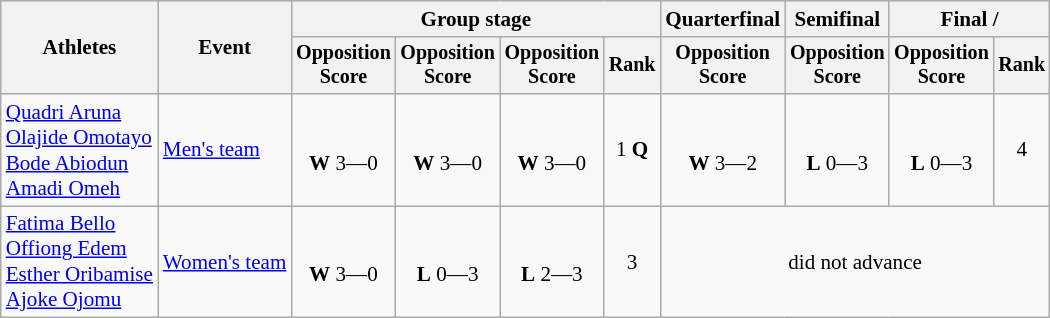<table class=wikitable style=font-size:88%;text-align:center>
<tr>
<th rowspan=2>Athletes</th>
<th rowspan=2>Event</th>
<th colspan=4>Group stage</th>
<th>Quarterfinal</th>
<th>Semifinal</th>
<th colspan=2>Final / </th>
</tr>
<tr style=font-size:95%>
<th>Opposition<br>Score</th>
<th>Opposition<br>Score</th>
<th>Opposition<br>Score</th>
<th>Rank</th>
<th>Opposition<br>Score</th>
<th>Opposition<br>Score</th>
<th>Opposition<br>Score</th>
<th>Rank</th>
</tr>
<tr>
<td align=left><a href='#'>Quadri Aruna</a> <br> <a href='#'>Olajide Omotayo</a> <br> <a href='#'>Bode Abiodun</a> <br><a href='#'>Amadi Omeh</a></td>
<td align=left><a href='#'>Men's team</a></td>
<td><br><strong>W</strong> 3―0</td>
<td><br><strong>W</strong> 3―0</td>
<td><br><strong>W</strong> 3―0</td>
<td>1 <strong>Q</strong></td>
<td><br><strong>W</strong> 3―2</td>
<td><br><strong>L</strong> 0―3</td>
<td><br><strong>L</strong> 0―3</td>
<td>4</td>
</tr>
<tr>
<td align=left><a href='#'>Fatima Bello</a> <br> <a href='#'>Offiong Edem</a> <br><a href='#'>Esther Oribamise</a> <br><a href='#'>Ajoke Ojomu</a></td>
<td align=left><a href='#'>Women's team</a></td>
<td><br><strong>W</strong> 3―0</td>
<td><br><strong>L</strong> 0―3</td>
<td><br><strong>L</strong> 2―3</td>
<td>3</td>
<td colspan=4>did not advance</td>
</tr>
</table>
